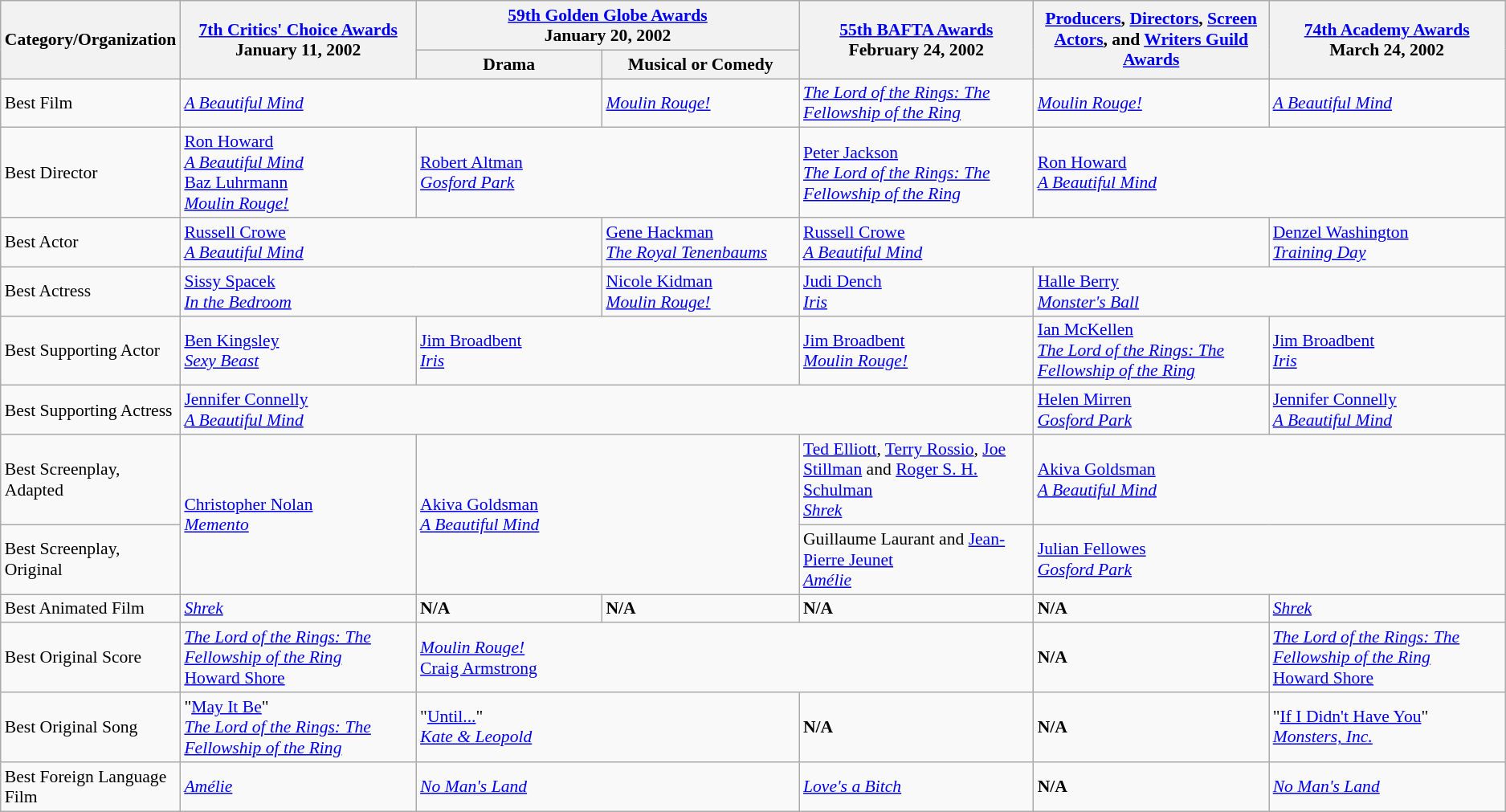<table class="wikitable" style="font-size: 90%;">
<tr>
<th rowspan="2" style="width:20px;">Category/Organization</th>
<th rowspan="2" style="width:250px;"><a href='#'>7th Critics' Choice Awards</a><br> January 11, 2002</th>
<th colspan="2" style="width:250px;"><a href='#'>59th Golden Globe Awards</a><br>January 20, 2002</th>
<th rowspan="2" style="width:250px;"><a href='#'>55th BAFTA Awards</a><br>February 24, 2002</th>
<th rowspan="2" style="width:250px;"><a href='#'>Producers</a>, <a href='#'>Directors</a>, <a href='#'>Screen Actors</a>, and <a href='#'>Writers Guild Awards</a></th>
<th rowspan="2" style="width:250px;"><a href='#'>74th Academy Awards</a><br> March 24, 2002</th>
</tr>
<tr>
<th width=200>Drama</th>
<th style="width:200px;">Musical or Comedy</th>
</tr>
<tr>
<td>Best Film</td>
<td colspan="2"><em><a href='#'>A Beautiful Mind</a></em></td>
<td><em><a href='#'>Moulin Rouge!</a></em></td>
<td><em><a href='#'>The Lord of the Rings: The Fellowship of the Ring</a></em></td>
<td><em><a href='#'>Moulin Rouge!</a></em></td>
<td><em><a href='#'>A Beautiful Mind</a></em></td>
</tr>
<tr>
<td>Best Director</td>
<td><a href='#'>Ron Howard</a><br><em><a href='#'>A Beautiful Mind</a></em><br><a href='#'>Baz Luhrmann</a><br><em><a href='#'>Moulin Rouge!</a></em></td>
<td colspan="2"><a href='#'>Robert Altman</a><br><em><a href='#'>Gosford Park</a></em></td>
<td><a href='#'>Peter Jackson</a><br><em><a href='#'>The Lord of the Rings: The Fellowship of the Ring</a></em></td>
<td colspan=2><a href='#'>Ron Howard</a><br><em><a href='#'>A Beautiful Mind</a></em></td>
</tr>
<tr>
<td>Best Actor</td>
<td colspan="2"><a href='#'>Russell Crowe</a><br><em><a href='#'>A Beautiful Mind</a></em></td>
<td><a href='#'>Gene Hackman</a><br><em><a href='#'>The Royal Tenenbaums</a></em></td>
<td colspan="2"><a href='#'>Russell Crowe</a><br><em><a href='#'>A Beautiful Mind</a></em></td>
<td><a href='#'>Denzel Washington</a><br><em><a href='#'>Training Day</a></em></td>
</tr>
<tr>
<td>Best Actress</td>
<td colspan="2"><a href='#'>Sissy Spacek</a><br><em><a href='#'>In the Bedroom</a></em></td>
<td><a href='#'>Nicole Kidman</a><br><em><a href='#'>Moulin Rouge!</a></em></td>
<td><a href='#'>Judi Dench</a><br><em><a href='#'>Iris</a></em></td>
<td colspan="2"><a href='#'>Halle Berry</a><br><em><a href='#'>Monster's Ball</a></em></td>
</tr>
<tr>
<td>Best Supporting Actor</td>
<td><a href='#'>Ben Kingsley</a><br><em><a href='#'>Sexy Beast</a></em></td>
<td colspan="2"><a href='#'>Jim Broadbent</a><br><em><a href='#'>Iris</a></em></td>
<td><a href='#'>Jim Broadbent</a><br><em><a href='#'>Moulin Rouge!</a></em></td>
<td><a href='#'>Ian McKellen</a><br><em><a href='#'>The Lord of the Rings: The Fellowship of the Ring</a></em></td>
<td><a href='#'>Jim Broadbent</a><br><em><a href='#'>Iris</a></em></td>
</tr>
<tr>
<td>Best Supporting Actress</td>
<td colspan="4"><a href='#'>Jennifer Connelly</a><br><em><a href='#'>A Beautiful Mind</a></em></td>
<td><a href='#'>Helen Mirren</a><br><em><a href='#'>Gosford Park</a></em></td>
<td><a href='#'>Jennifer Connelly</a><br><em><a href='#'>A Beautiful Mind</a></em></td>
</tr>
<tr>
<td>Best Screenplay, Adapted</td>
<td rowspan="2"><a href='#'>Christopher Nolan</a><br><em><a href='#'>Memento</a></em></td>
<td rowspan="2" colspan="2"><a href='#'>Akiva Goldsman</a><br><em><a href='#'>A Beautiful Mind</a></em></td>
<td><a href='#'>Ted Elliott</a>, <a href='#'>Terry Rossio</a>, <a href='#'>Joe Stillman</a> and <a href='#'>Roger S. H. Schulman</a><br><em><a href='#'>Shrek</a></em></td>
<td colspan=2><a href='#'>Akiva Goldsman</a><br><em><a href='#'>A Beautiful Mind</a></em></td>
</tr>
<tr>
<td>Best Screenplay, Original</td>
<td>Guillaume Laurant and <a href='#'>Jean-Pierre Jeunet</a><br><em><a href='#'>Amélie</a></em></td>
<td colspan=2><a href='#'>Julian Fellowes</a><br><em><a href='#'>Gosford Park</a></em></td>
</tr>
<tr>
<td>Best Animated Film</td>
<td><em><a href='#'>Shrek</a></em></td>
<td><strong>N/A</strong></td>
<td><strong>N/A</strong></td>
<td><strong>N/A</strong></td>
<td><strong>N/A</strong></td>
<td><em><a href='#'>Shrek</a></em></td>
</tr>
<tr>
<td>Best Original Score</td>
<td><em><a href='#'>The Lord of the Rings: The Fellowship of the Ring</a></em><br><a href='#'>Howard Shore</a></td>
<td colspan="3"><em><a href='#'>Moulin Rouge!</a></em><br><a href='#'>Craig Armstrong</a></td>
<td><strong>N/A</strong></td>
<td><em><a href='#'>The Lord of the Rings: The Fellowship of the Ring</a></em><br><a href='#'>Howard Shore</a></td>
</tr>
<tr>
<td>Best Original Song</td>
<td>"<a href='#'>May It Be</a>"<br><em><a href='#'>The Lord of the Rings: The Fellowship of the Ring</a></em></td>
<td colspan="2">"<a href='#'>Until...</a>"<br><em><a href='#'>Kate & Leopold</a></em></td>
<td><strong>N/A</strong></td>
<td><strong>N/A</strong></td>
<td>"<a href='#'>If I Didn't Have You</a>"<br><em><a href='#'>Monsters, Inc.</a></em></td>
</tr>
<tr>
<td>Best Foreign Language Film</td>
<td><em><a href='#'>Amélie</a></em></td>
<td colspan="2"><em><a href='#'>No Man's Land</a></em></td>
<td><em><a href='#'>Love's a Bitch</a></em></td>
<td><strong>N/A</strong></td>
<td><em><a href='#'>No Man's Land</a></em></td>
</tr>
</table>
